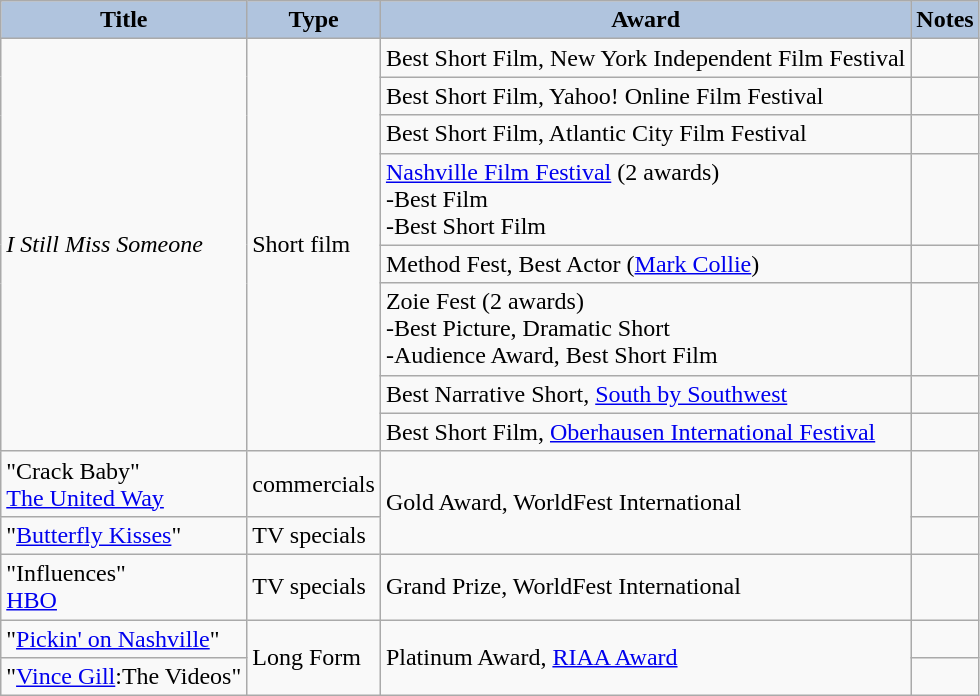<table class="collapsable wikitable" border="1">
<tr style="text-align:center;">
<th style="background:#B0C4DE;">Title</th>
<th style="background:#B0C4DE;">Type</th>
<th style="background:#B0C4DE;">Award</th>
<th style="background:#B0C4DE;">Notes</th>
</tr>
<tr>
<td rowspan=8><em>I Still Miss Someone</em></td>
<td rowspan=8>Short film</td>
<td>Best Short Film, New York Independent Film Festival</td>
<td></td>
</tr>
<tr>
<td>Best Short Film, Yahoo! Online Film Festival</td>
<td></td>
</tr>
<tr>
<td>Best Short Film, Atlantic City Film Festival</td>
<td></td>
</tr>
<tr>
<td><a href='#'>Nashville Film Festival</a> (2 awards)<br>-Best Film<br>-Best Short Film</td>
<td></td>
</tr>
<tr>
<td>Method Fest, Best Actor (<a href='#'>Mark Collie</a>)</td>
<td></td>
</tr>
<tr>
<td>Zoie Fest (2 awards)<br>-Best Picture, Dramatic Short<br>-Audience Award, Best Short Film<br></td>
<td></td>
</tr>
<tr>
<td>Best Narrative Short, <a href='#'>South by Southwest</a></td>
<td></td>
</tr>
<tr>
<td>Best Short Film, <a href='#'>Oberhausen International Festival</a></td>
<td></td>
</tr>
<tr>
<td>"Crack Baby"<br><a href='#'>The United Way</a></td>
<td>commercials</td>
<td rowspan=2>Gold Award, WorldFest International</td>
<td></td>
</tr>
<tr>
<td>"<a href='#'>Butterfly Kisses</a>"</td>
<td>TV specials</td>
<td></td>
</tr>
<tr>
<td>"Influences"<br><a href='#'>HBO</a></td>
<td>TV specials</td>
<td>Grand Prize, WorldFest International</td>
<td></td>
</tr>
<tr>
<td>"<a href='#'>Pickin' on Nashville</a>"</td>
<td rowspan=2>Long Form</td>
<td rowspan=2>Platinum Award, <a href='#'>RIAA Award</a></td>
<td></td>
</tr>
<tr>
<td>"<a href='#'>Vince Gill</a>:The Videos"</td>
<td></td>
</tr>
</table>
